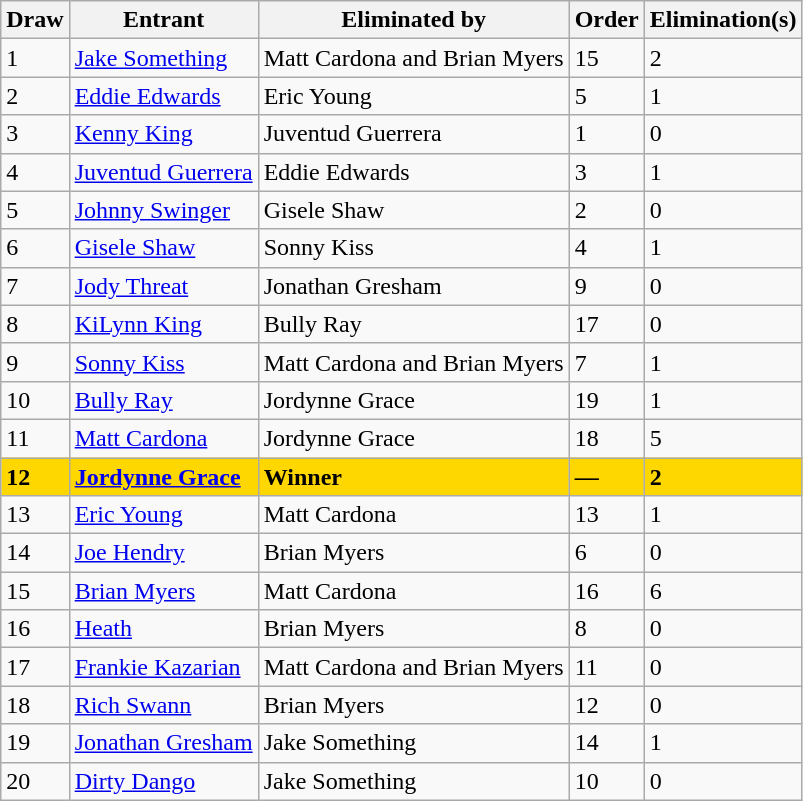<table class="wikitable">
<tr>
<th>Draw</th>
<th>Entrant</th>
<th>Eliminated by</th>
<th>Order</th>
<th>Elimination(s)</th>
</tr>
<tr>
<td>1</td>
<td><a href='#'>Jake Something</a></td>
<td>Matt Cardona and Brian Myers</td>
<td>15</td>
<td>2</td>
</tr>
<tr>
<td>2</td>
<td><a href='#'>Eddie Edwards</a></td>
<td>Eric Young</td>
<td>5</td>
<td>1</td>
</tr>
<tr>
<td>3</td>
<td><a href='#'>Kenny King</a></td>
<td>Juventud Guerrera</td>
<td>1</td>
<td>0</td>
</tr>
<tr>
<td>4</td>
<td><a href='#'>Juventud Guerrera</a></td>
<td>Eddie Edwards</td>
<td>3</td>
<td>1</td>
</tr>
<tr>
<td>5</td>
<td><a href='#'>Johnny Swinger</a></td>
<td>Gisele Shaw</td>
<td>2</td>
<td>0</td>
</tr>
<tr>
<td>6</td>
<td><a href='#'>Gisele Shaw</a></td>
<td>Sonny Kiss</td>
<td>4</td>
<td>1</td>
</tr>
<tr>
<td>7</td>
<td><a href='#'>Jody Threat</a></td>
<td>Jonathan Gresham</td>
<td>9</td>
<td>0</td>
</tr>
<tr>
<td>8</td>
<td><a href='#'>KiLynn King</a></td>
<td>Bully Ray</td>
<td>17</td>
<td>0</td>
</tr>
<tr>
<td>9</td>
<td><a href='#'>Sonny Kiss</a></td>
<td>Matt Cardona and Brian Myers</td>
<td>7</td>
<td>1</td>
</tr>
<tr>
<td>10</td>
<td><a href='#'>Bully Ray</a></td>
<td>Jordynne Grace</td>
<td>19</td>
<td>1</td>
</tr>
<tr>
<td>11</td>
<td><a href='#'>Matt Cardona</a></td>
<td>Jordynne Grace</td>
<td>18</td>
<td>5</td>
</tr>
<tr style="background: gold;">
<td><strong>12</strong></td>
<td><strong><a href='#'>Jordynne Grace</a></strong></td>
<td><strong>Winner</strong></td>
<td><strong>—</strong></td>
<td><strong>2</strong></td>
</tr>
<tr>
<td>13</td>
<td><a href='#'>Eric Young</a></td>
<td>Matt Cardona</td>
<td>13</td>
<td>1</td>
</tr>
<tr>
<td>14</td>
<td><a href='#'>Joe Hendry</a></td>
<td>Brian Myers</td>
<td>6</td>
<td>0</td>
</tr>
<tr>
<td>15</td>
<td><a href='#'>Brian Myers</a></td>
<td>Matt Cardona</td>
<td>16</td>
<td>6</td>
</tr>
<tr>
<td>16</td>
<td><a href='#'>Heath</a></td>
<td>Brian Myers</td>
<td>8</td>
<td>0</td>
</tr>
<tr>
<td>17</td>
<td><a href='#'>Frankie Kazarian</a></td>
<td>Matt Cardona and Brian Myers</td>
<td>11</td>
<td>0</td>
</tr>
<tr>
<td>18</td>
<td><a href='#'>Rich Swann</a></td>
<td>Brian Myers</td>
<td>12</td>
<td>0</td>
</tr>
<tr>
<td>19</td>
<td><a href='#'>Jonathan Gresham</a></td>
<td>Jake Something</td>
<td>14</td>
<td>1</td>
</tr>
<tr>
<td>20</td>
<td><a href='#'>Dirty Dango</a></td>
<td>Jake Something</td>
<td>10</td>
<td>0</td>
</tr>
</table>
